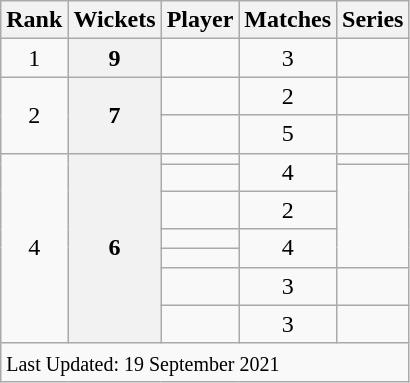<table class="wikitable plainrowheaders sortable">
<tr>
<th scope=col>Rank</th>
<th scope=col>Wickets</th>
<th scope=col>Player</th>
<th scope=col>Matches</th>
<th scope=col>Series</th>
</tr>
<tr>
<td align=center>1</td>
<th scope=row style=text-align:center;>9</th>
<td></td>
<td align=center>3</td>
<td></td>
</tr>
<tr>
<td align=center rowspan=2>2</td>
<th scope=row style=text-align:center; rowspan=2>7</th>
<td></td>
<td align=center>2</td>
<td></td>
</tr>
<tr>
<td></td>
<td align=center>5</td>
<td></td>
</tr>
<tr>
<td align=center rowspan=7>4</td>
<th scope=row style=text-align:center; rowspan=7>6</th>
<td></td>
<td align=center rowspan=2>4</td>
<td></td>
</tr>
<tr>
<td></td>
<td rowspan=4></td>
</tr>
<tr>
<td> </td>
<td align=center>2</td>
</tr>
<tr>
<td></td>
<td align=center rowspan=2>4</td>
</tr>
<tr>
<td> </td>
</tr>
<tr>
<td></td>
<td align=center>3</td>
<td></td>
</tr>
<tr>
<td></td>
<td align=center>3</td>
<td></td>
</tr>
<tr class=sortbottom>
<td colspan=5><small>Last Updated: 19 September 2021</small></td>
</tr>
</table>
